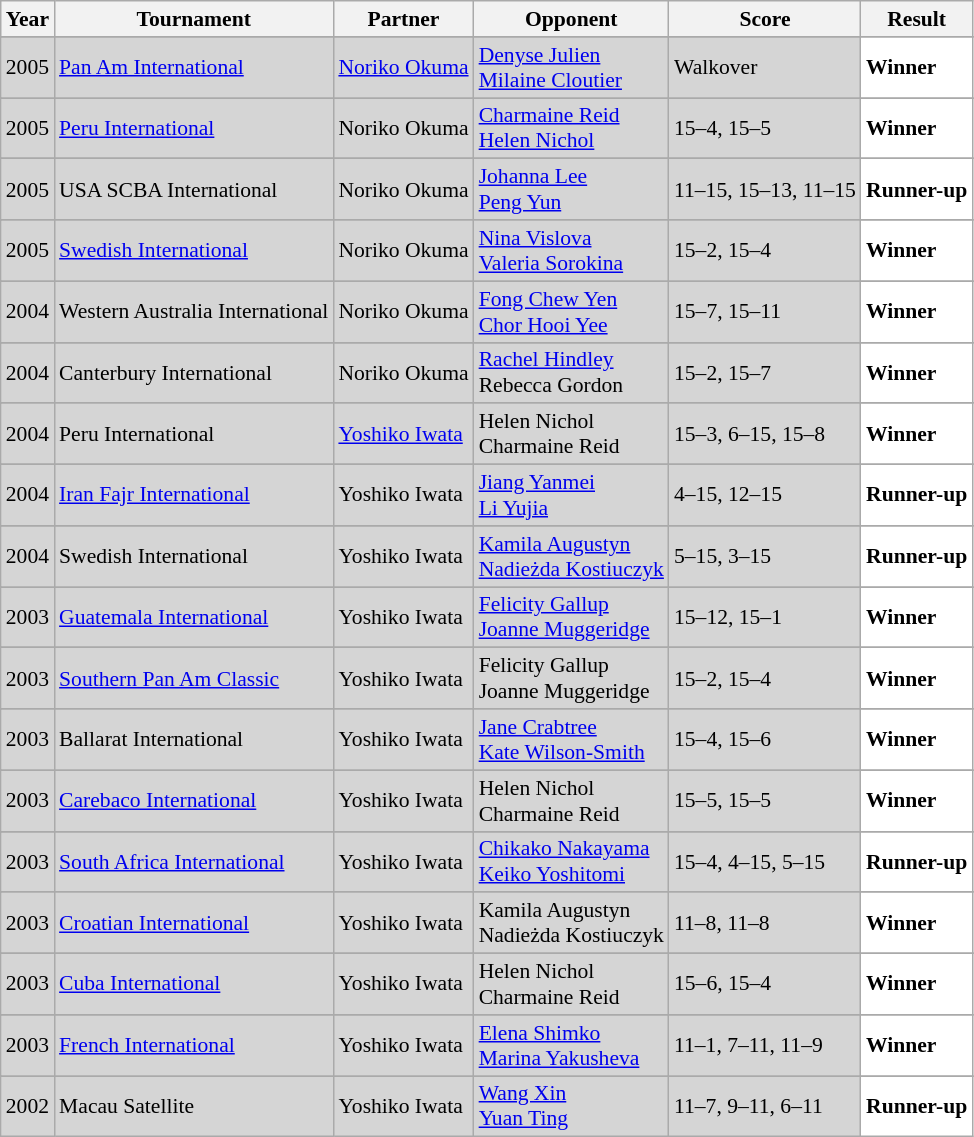<table class="sortable wikitable" style="font-size: 90%;">
<tr>
<th>Year</th>
<th>Tournament</th>
<th>Partner</th>
<th>Opponent</th>
<th>Score</th>
<th>Result</th>
</tr>
<tr>
</tr>
<tr style="background:#D5D5D5">
<td align="center">2005</td>
<td align="left"><a href='#'>Pan Am International</a></td>
<td align="left"> <a href='#'>Noriko Okuma</a></td>
<td align="left"> <a href='#'>Denyse Julien</a> <br>  <a href='#'>Milaine Cloutier</a></td>
<td align="left">Walkover</td>
<td style="text-align:left; background:white"> <strong>Winner</strong></td>
</tr>
<tr>
</tr>
<tr style="background:#D5D5D5">
<td align="center">2005</td>
<td align="left"><a href='#'>Peru International</a></td>
<td align="left"> Noriko Okuma</td>
<td align="left"> <a href='#'>Charmaine Reid</a> <br>  <a href='#'>Helen Nichol</a></td>
<td align="left">15–4, 15–5</td>
<td style="text-align:left; background:white"> <strong>Winner</strong></td>
</tr>
<tr>
</tr>
<tr style="background:#D5D5D5">
<td align="center">2005</td>
<td align="left">USA SCBA International</td>
<td align="left"> Noriko Okuma</td>
<td align="left"> <a href='#'>Johanna Lee</a> <br>  <a href='#'>Peng Yun</a></td>
<td align="left">11–15, 15–13, 11–15</td>
<td style="text-align:left; background:white"> <strong>Runner-up</strong></td>
</tr>
<tr>
</tr>
<tr style="background:#D5D5D5">
<td align="center">2005</td>
<td align="left"><a href='#'>Swedish International</a></td>
<td align="left"> Noriko Okuma</td>
<td align="left"> <a href='#'>Nina Vislova</a> <br>  <a href='#'>Valeria Sorokina</a></td>
<td align="left">15–2, 15–4</td>
<td style="text-align:left; background:white"> <strong>Winner</strong></td>
</tr>
<tr>
</tr>
<tr style="background:#D5D5D5">
<td align="center">2004</td>
<td align="left">Western Australia International</td>
<td align="left"> Noriko Okuma</td>
<td align="left"> <a href='#'>Fong Chew Yen</a><br> <a href='#'>Chor Hooi Yee</a></td>
<td align="left">15–7, 15–11</td>
<td style="text-align:left; background:white"> <strong>Winner</strong></td>
</tr>
<tr>
</tr>
<tr style="background:#D5D5D5">
<td align="center">2004</td>
<td align="left">Canterbury International</td>
<td align="left"> Noriko Okuma</td>
<td align="left"> <a href='#'>Rachel Hindley</a><br> Rebecca Gordon</td>
<td align="left">15–2, 15–7</td>
<td style="text-align:left; background:white"> <strong>Winner</strong></td>
</tr>
<tr>
</tr>
<tr style="background:#D5D5D5">
<td align="center">2004</td>
<td align="left">Peru International</td>
<td align="left"> <a href='#'>Yoshiko Iwata</a></td>
<td align="left"> Helen Nichol <br>  Charmaine Reid</td>
<td align="left">15–3, 6–15, 15–8</td>
<td style="text-align:left; background:white"> <strong>Winner</strong></td>
</tr>
<tr>
</tr>
<tr style="background:#D5D5D5">
<td align="center">2004</td>
<td align="left"><a href='#'>Iran Fajr International</a></td>
<td align="left"> Yoshiko Iwata</td>
<td align="left"> <a href='#'>Jiang Yanmei</a> <br>  <a href='#'>Li Yujia</a></td>
<td align="left">4–15, 12–15</td>
<td style="text-align:left; background:white"> <strong>Runner-up</strong></td>
</tr>
<tr>
</tr>
<tr style="background:#D5D5D5">
<td align="center">2004</td>
<td align="left">Swedish International</td>
<td align="left"> Yoshiko Iwata</td>
<td align="left"> <a href='#'>Kamila Augustyn</a> <br>  <a href='#'>Nadieżda Kostiuczyk</a></td>
<td align="left">5–15, 3–15</td>
<td style="text-align:left; background:white"> <strong>Runner-up</strong></td>
</tr>
<tr>
</tr>
<tr style="background:#D5D5D5">
<td align="center">2003</td>
<td align="left"><a href='#'>Guatemala International</a></td>
<td align="left"> Yoshiko Iwata</td>
<td align="left"> <a href='#'>Felicity Gallup</a> <br>  <a href='#'>Joanne Muggeridge</a></td>
<td align="left">15–12, 15–1</td>
<td style="text-align:left; background:white"> <strong>Winner</strong></td>
</tr>
<tr>
</tr>
<tr style="background:#D5D5D5">
<td align="center">2003</td>
<td align="left"><a href='#'>Southern Pan Am Classic</a></td>
<td align="left"> Yoshiko Iwata</td>
<td align="left"> Felicity Gallup <br>  Joanne Muggeridge</td>
<td align="left">15–2, 15–4</td>
<td style="text-align:left; background:white"> <strong>Winner</strong></td>
</tr>
<tr>
</tr>
<tr style="background:#D5D5D5">
<td align="center">2003</td>
<td align="left">Ballarat International</td>
<td align="left"> Yoshiko Iwata</td>
<td align="left"> <a href='#'>Jane Crabtree</a> <br>  <a href='#'>Kate Wilson-Smith</a></td>
<td align="left">15–4, 15–6</td>
<td style="text-align:left; background:white"> <strong>Winner</strong></td>
</tr>
<tr>
</tr>
<tr style="background:#D5D5D5">
<td align="center">2003</td>
<td align="left"><a href='#'>Carebaco International</a></td>
<td align="left"> Yoshiko Iwata</td>
<td align="left"> Helen Nichol <br>  Charmaine Reid</td>
<td align="left">15–5, 15–5</td>
<td style="text-align:left; background:white"> <strong>Winner</strong></td>
</tr>
<tr>
</tr>
<tr style="background:#D5D5D5">
<td align="center">2003</td>
<td align="left"><a href='#'>South Africa International</a></td>
<td align="left"> Yoshiko Iwata</td>
<td align="left"> <a href='#'>Chikako Nakayama</a> <br>  <a href='#'>Keiko Yoshitomi</a></td>
<td align="left">15–4, 4–15, 5–15</td>
<td style="text-align:left; background:white"> <strong>Runner-up</strong></td>
</tr>
<tr>
</tr>
<tr style="background:#D5D5D5">
<td align="center">2003</td>
<td align="left"><a href='#'>Croatian International</a></td>
<td align="left"> Yoshiko Iwata</td>
<td align="left"> Kamila Augustyn <br>  Nadieżda Kostiuczyk</td>
<td align="left">11–8, 11–8</td>
<td style="text-align:left; background:white"> <strong>Winner</strong></td>
</tr>
<tr>
</tr>
<tr style="background:#D5D5D5">
<td align="center">2003</td>
<td align="left"><a href='#'>Cuba International</a></td>
<td align="left"> Yoshiko Iwata</td>
<td align="left"> Helen Nichol <br>  Charmaine Reid</td>
<td align="left">15–6, 15–4</td>
<td style="text-align:left; background:white"> <strong>Winner</strong></td>
</tr>
<tr>
</tr>
<tr style="background:#D5D5D5">
<td align="center">2003</td>
<td align="left"><a href='#'>French International</a></td>
<td align="left"> Yoshiko Iwata</td>
<td align="left"> <a href='#'>Elena Shimko</a> <br>  <a href='#'>Marina Yakusheva</a></td>
<td align="left">11–1, 7–11, 11–9</td>
<td style="text-align:left; background:white"> <strong>Winner</strong></td>
</tr>
<tr>
</tr>
<tr style="background:#D5D5D5">
<td align="center">2002</td>
<td align="left">Macau Satellite</td>
<td align="left"> Yoshiko Iwata</td>
<td align="left"> <a href='#'>Wang Xin</a> <br>  <a href='#'>Yuan Ting</a></td>
<td align="left">11–7, 9–11, 6–11</td>
<td style="text-align:left; background:white"> <strong>Runner-up</strong></td>
</tr>
</table>
